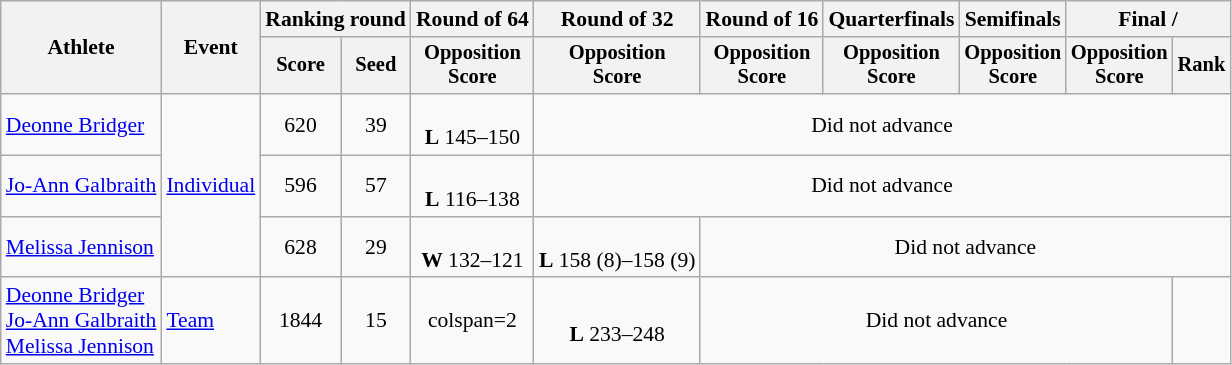<table class="wikitable" style="font-size:90%">
<tr>
<th rowspan="2">Athlete</th>
<th rowspan="2">Event</th>
<th colspan="2">Ranking round</th>
<th>Round of 64</th>
<th>Round of 32</th>
<th>Round of 16</th>
<th>Quarterfinals</th>
<th>Semifinals</th>
<th colspan="2">Final / </th>
</tr>
<tr style="font-size:95%">
<th>Score</th>
<th>Seed</th>
<th>Opposition<br>Score</th>
<th>Opposition<br>Score</th>
<th>Opposition<br>Score</th>
<th>Opposition<br>Score</th>
<th>Opposition<br>Score</th>
<th>Opposition<br>Score</th>
<th>Rank</th>
</tr>
<tr align=center>
<td align=left><a href='#'>Deonne Bridger</a></td>
<td align=left rowspan=3><a href='#'>Individual</a></td>
<td>620</td>
<td>39</td>
<td><br><strong>L</strong> 145–150</td>
<td colspan=6>Did not advance</td>
</tr>
<tr align=center>
<td align=left><a href='#'>Jo-Ann Galbraith</a></td>
<td>596</td>
<td>57</td>
<td><br><strong>L</strong> 116–138</td>
<td colspan=6>Did not advance</td>
</tr>
<tr align=center>
<td align=left><a href='#'>Melissa Jennison</a></td>
<td>628</td>
<td>29</td>
<td><br><strong>W</strong> 132–121</td>
<td><br><strong>L</strong> 158 (8)–158 (9)</td>
<td colspan=5>Did not advance</td>
</tr>
<tr align=center>
<td align=left><a href='#'>Deonne Bridger</a><br><a href='#'>Jo-Ann Galbraith</a><br><a href='#'>Melissa Jennison</a></td>
<td align=left><a href='#'>Team</a></td>
<td>1844</td>
<td>15</td>
<td>colspan=2 </td>
<td><br><strong>L</strong> 233–248</td>
<td colspan=4>Did not advance</td>
</tr>
</table>
